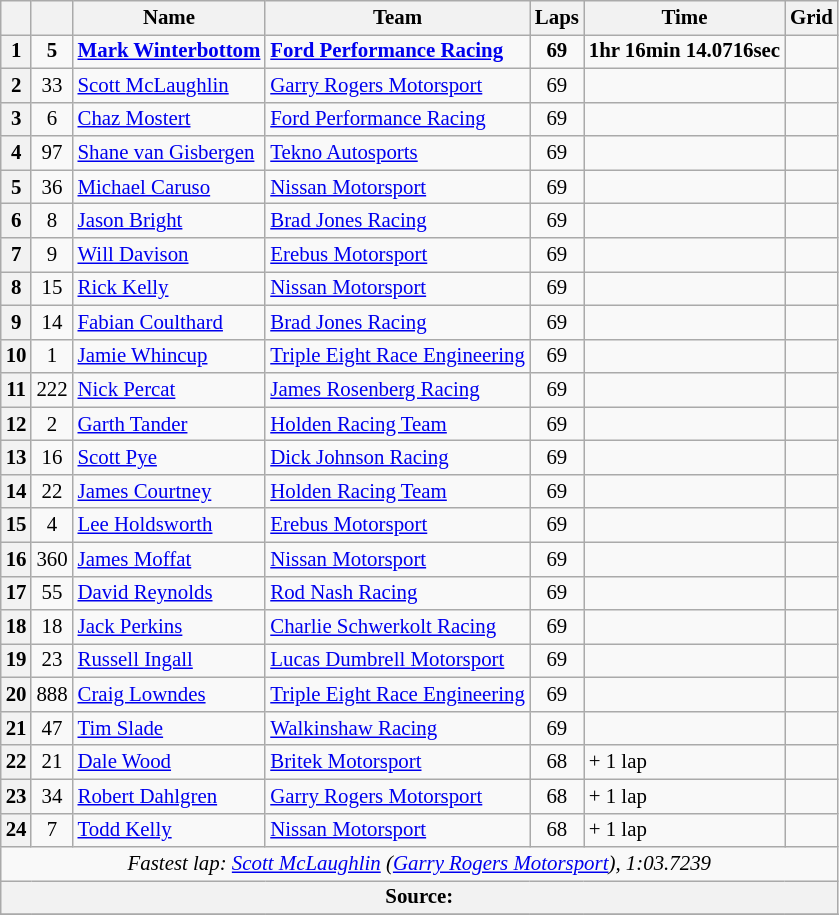<table class="wikitable" style="font-size: 87%">
<tr>
<th></th>
<th></th>
<th>Name</th>
<th>Team</th>
<th>Laps</th>
<th>Time</th>
<th>Grid</th>
</tr>
<tr>
<th><strong>1</strong></th>
<td align="center"><strong>5</strong></td>
<td><strong> <a href='#'>Mark Winterbottom</a></strong></td>
<td><strong><a href='#'>Ford Performance Racing</a></strong></td>
<td align="center"><strong>69</strong></td>
<td><strong>1hr 16min 14.0716sec</strong></td>
<td></td>
</tr>
<tr>
<th>2</th>
<td align="center">33</td>
<td> <a href='#'>Scott McLaughlin</a></td>
<td><a href='#'>Garry Rogers Motorsport</a></td>
<td align="center">69</td>
<td></td>
<td></td>
</tr>
<tr>
<th>3</th>
<td align="center">6</td>
<td> <a href='#'>Chaz Mostert</a></td>
<td><a href='#'>Ford Performance Racing</a></td>
<td align="center">69</td>
<td></td>
<td></td>
</tr>
<tr>
<th>4</th>
<td align="center">97</td>
<td> <a href='#'>Shane van Gisbergen</a></td>
<td><a href='#'>Tekno Autosports</a></td>
<td align="center">69</td>
<td></td>
<td></td>
</tr>
<tr>
<th>5</th>
<td align="center">36</td>
<td> <a href='#'>Michael Caruso</a></td>
<td><a href='#'>Nissan Motorsport</a></td>
<td align="center">69</td>
<td></td>
<td></td>
</tr>
<tr>
<th>6</th>
<td align="center">8</td>
<td> <a href='#'>Jason Bright</a></td>
<td><a href='#'>Brad Jones Racing</a></td>
<td align="center">69</td>
<td></td>
<td></td>
</tr>
<tr>
<th>7</th>
<td align="center">9</td>
<td> <a href='#'>Will Davison</a></td>
<td><a href='#'>Erebus Motorsport</a></td>
<td align="center">69</td>
<td></td>
<td></td>
</tr>
<tr>
<th>8</th>
<td align="center">15</td>
<td> <a href='#'>Rick Kelly</a></td>
<td><a href='#'>Nissan Motorsport</a></td>
<td align="center">69</td>
<td></td>
<td></td>
</tr>
<tr>
<th>9</th>
<td align="center">14</td>
<td> <a href='#'>Fabian Coulthard</a></td>
<td><a href='#'>Brad Jones Racing</a></td>
<td align="center">69</td>
<td></td>
<td></td>
</tr>
<tr>
<th>10</th>
<td align="center">1</td>
<td> <a href='#'>Jamie Whincup</a></td>
<td><a href='#'>Triple Eight Race Engineering</a></td>
<td align="center">69</td>
<td></td>
<td></td>
</tr>
<tr>
<th>11</th>
<td align="center">222</td>
<td> <a href='#'>Nick Percat</a></td>
<td><a href='#'>James Rosenberg Racing</a></td>
<td align="center">69</td>
<td></td>
<td></td>
</tr>
<tr>
<th>12</th>
<td align="center">2</td>
<td> <a href='#'>Garth Tander</a></td>
<td><a href='#'>Holden Racing Team</a></td>
<td align="center">69</td>
<td></td>
<td></td>
</tr>
<tr>
<th>13</th>
<td align="center">16</td>
<td> <a href='#'>Scott Pye</a></td>
<td><a href='#'>Dick Johnson Racing</a></td>
<td align="center">69</td>
<td></td>
<td></td>
</tr>
<tr>
<th>14</th>
<td align="center">22</td>
<td> <a href='#'>James Courtney</a></td>
<td><a href='#'>Holden Racing Team</a></td>
<td align="center">69</td>
<td></td>
<td></td>
</tr>
<tr>
<th>15</th>
<td align="center">4</td>
<td> <a href='#'>Lee Holdsworth</a></td>
<td><a href='#'>Erebus Motorsport</a></td>
<td align="center">69</td>
<td></td>
<td></td>
</tr>
<tr>
<th>16</th>
<td align="center">360</td>
<td> <a href='#'>James Moffat</a></td>
<td><a href='#'>Nissan Motorsport</a></td>
<td align="center">69</td>
<td></td>
<td></td>
</tr>
<tr>
<th>17</th>
<td align="center">55</td>
<td> <a href='#'>David Reynolds</a></td>
<td><a href='#'>Rod Nash Racing</a></td>
<td align="center">69</td>
<td></td>
<td></td>
</tr>
<tr>
<th>18</th>
<td align="center">18</td>
<td> <a href='#'>Jack Perkins</a></td>
<td><a href='#'>Charlie Schwerkolt Racing</a></td>
<td align="center">69</td>
<td></td>
<td></td>
</tr>
<tr>
<th>19</th>
<td align="center">23</td>
<td> <a href='#'>Russell Ingall</a></td>
<td><a href='#'>Lucas Dumbrell Motorsport</a></td>
<td align="center">69</td>
<td></td>
<td></td>
</tr>
<tr>
<th>20</th>
<td align="center">888</td>
<td> <a href='#'>Craig Lowndes</a></td>
<td><a href='#'>Triple Eight Race Engineering</a></td>
<td align="center">69</td>
<td></td>
<td></td>
</tr>
<tr>
<th>21</th>
<td align="center">47</td>
<td> <a href='#'>Tim Slade</a></td>
<td><a href='#'>Walkinshaw Racing</a></td>
<td align="center">69</td>
<td></td>
<td></td>
</tr>
<tr>
<th>22</th>
<td align="center">21</td>
<td> <a href='#'>Dale Wood</a></td>
<td><a href='#'>Britek Motorsport</a></td>
<td align="center">68</td>
<td>+ 1 lap</td>
<td></td>
</tr>
<tr>
<th>23</th>
<td align="center">34</td>
<td> <a href='#'>Robert Dahlgren</a></td>
<td><a href='#'>Garry Rogers Motorsport</a></td>
<td align="center">68</td>
<td>+ 1 lap</td>
<td></td>
</tr>
<tr>
<th>24</th>
<td align="center">7</td>
<td> <a href='#'>Todd Kelly</a></td>
<td><a href='#'>Nissan Motorsport</a></td>
<td align="center">68</td>
<td>+ 1 lap</td>
<td></td>
</tr>
<tr>
<td colspan="7" align="center"><em>Fastest lap: <a href='#'>Scott McLaughlin</a> (<a href='#'>Garry Rogers Motorsport</a>), 1:03.7239</em></td>
</tr>
<tr>
<th colspan=7>Source:</th>
</tr>
<tr>
</tr>
</table>
